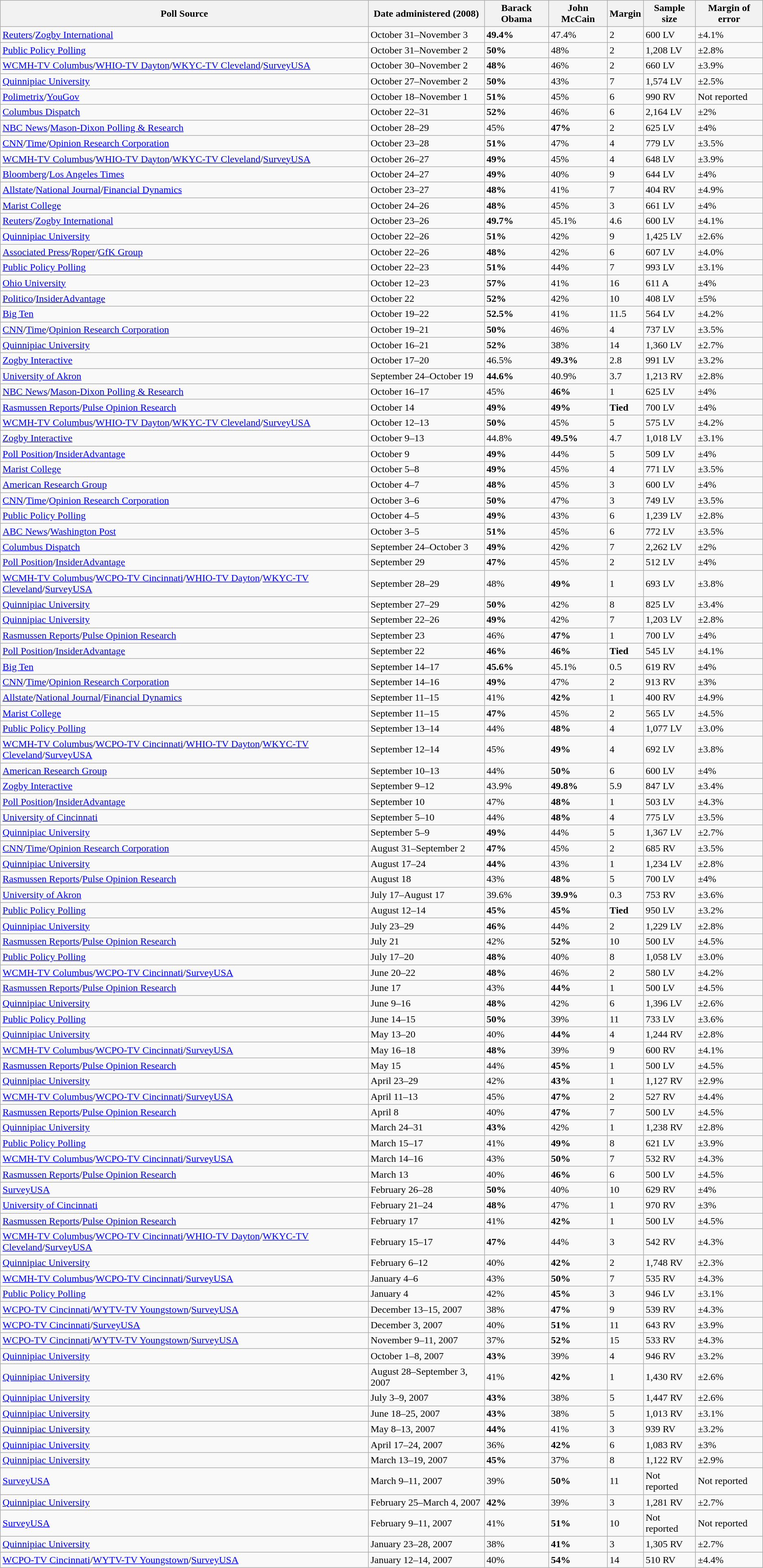<table class="wikitable collapsible">
<tr>
<th>Poll Source</th>
<th>Date administered (2008)</th>
<th>Barack Obama</th>
<th>John McCain</th>
<th>Margin</th>
<th>Sample size</th>
<th>Margin of error</th>
</tr>
<tr>
<td><a href='#'>Reuters</a>/<a href='#'>Zogby International</a></td>
<td>October 31–November 3</td>
<td><strong>49.4%</strong></td>
<td>47.4%</td>
<td>2</td>
<td>600 LV</td>
<td>±4.1%</td>
</tr>
<tr>
<td><a href='#'>Public Policy Polling</a></td>
<td>October 31–November 2</td>
<td><strong>50%</strong></td>
<td>48%</td>
<td>2</td>
<td>1,208 LV</td>
<td>±2.8%</td>
</tr>
<tr>
<td><a href='#'>WCMH-TV Columbus</a>/<a href='#'>WHIO-TV Dayton</a>/<a href='#'>WKYC-TV Cleveland</a>/<a href='#'>SurveyUSA</a></td>
<td>October 30–November 2</td>
<td><strong>48%</strong></td>
<td>46%</td>
<td>2</td>
<td>660 LV</td>
<td>±3.9%</td>
</tr>
<tr>
<td><a href='#'>Quinnipiac University</a></td>
<td>October 27–November 2</td>
<td><strong>50%</strong></td>
<td>43%</td>
<td>7</td>
<td>1,574 LV</td>
<td>±2.5%</td>
</tr>
<tr>
<td><a href='#'>Polimetrix</a>/<a href='#'>YouGov</a></td>
<td>October 18–November 1</td>
<td><strong>51%</strong></td>
<td>45%</td>
<td>6</td>
<td>990 RV</td>
<td>Not reported</td>
</tr>
<tr>
<td><a href='#'>Columbus Dispatch</a></td>
<td>October 22–31</td>
<td><strong>52%</strong></td>
<td>46%</td>
<td>6</td>
<td>2,164 LV</td>
<td>±2%</td>
</tr>
<tr>
<td><a href='#'>NBC News</a>/<a href='#'>Mason-Dixon Polling & Research</a></td>
<td>October 28–29</td>
<td>45%</td>
<td><strong>47%</strong></td>
<td>2</td>
<td>625 LV</td>
<td>±4%</td>
</tr>
<tr>
<td><a href='#'>CNN</a>/<a href='#'>Time</a>/<a href='#'>Opinion Research Corporation</a></td>
<td>October 23–28</td>
<td><strong>51%</strong></td>
<td>47%</td>
<td>4</td>
<td>779 LV</td>
<td>±3.5%</td>
</tr>
<tr>
<td><a href='#'>WCMH-TV Columbus</a>/<a href='#'>WHIO-TV Dayton</a>/<a href='#'>WKYC-TV Cleveland</a>/<a href='#'>SurveyUSA</a></td>
<td>October 26–27</td>
<td><strong>49%</strong></td>
<td>45%</td>
<td>4</td>
<td>648 LV</td>
<td>±3.9%</td>
</tr>
<tr>
<td><a href='#'>Bloomberg</a>/<a href='#'>Los Angeles Times</a></td>
<td>October 24–27</td>
<td><strong>49%</strong></td>
<td>40%</td>
<td>9</td>
<td>644 LV</td>
<td>±4%</td>
</tr>
<tr>
<td><a href='#'>Allstate</a>/<a href='#'>National Journal</a>/<a href='#'>Financial Dynamics</a></td>
<td>October 23–27</td>
<td><strong>48%</strong></td>
<td>41%</td>
<td>7</td>
<td>404 RV</td>
<td>±4.9%</td>
</tr>
<tr>
<td><a href='#'>Marist College</a></td>
<td>October 24–26</td>
<td><strong>48%</strong></td>
<td>45%</td>
<td>3</td>
<td>661 LV</td>
<td>±4%</td>
</tr>
<tr>
<td><a href='#'>Reuters</a>/<a href='#'>Zogby International</a></td>
<td>October 23–26</td>
<td><strong>49.7%</strong></td>
<td>45.1%</td>
<td>4.6</td>
<td>600 LV</td>
<td>±4.1%</td>
</tr>
<tr>
<td><a href='#'>Quinnipiac University</a></td>
<td>October 22–26</td>
<td><strong>51%</strong></td>
<td>42%</td>
<td>9</td>
<td>1,425 LV</td>
<td>±2.6%</td>
</tr>
<tr>
<td><a href='#'>Associated Press</a>/<a href='#'>Roper</a>/<a href='#'>GfK Group</a></td>
<td>October 22–26</td>
<td><strong>48%</strong></td>
<td>42%</td>
<td>6</td>
<td>607 LV</td>
<td>±4.0%</td>
</tr>
<tr>
<td><a href='#'>Public Policy Polling</a></td>
<td>October 22–23</td>
<td><strong>51%</strong></td>
<td>44%</td>
<td>7</td>
<td>993 LV</td>
<td>±3.1%</td>
</tr>
<tr>
<td><a href='#'>Ohio University</a></td>
<td>October 12–23</td>
<td><strong>57%</strong></td>
<td>41%</td>
<td>16</td>
<td>611 A</td>
<td>±4%</td>
</tr>
<tr>
<td><a href='#'>Politico</a>/<a href='#'>InsiderAdvantage</a></td>
<td>October 22</td>
<td><strong>52%</strong></td>
<td>42%</td>
<td>10</td>
<td>408 LV</td>
<td>±5%</td>
</tr>
<tr>
<td><a href='#'>Big Ten</a></td>
<td>October 19–22</td>
<td><strong>52.5%</strong></td>
<td>41%</td>
<td>11.5</td>
<td>564 LV</td>
<td>±4.2%</td>
</tr>
<tr>
<td><a href='#'>CNN</a>/<a href='#'>Time</a>/<a href='#'>Opinion Research Corporation</a></td>
<td>October 19–21</td>
<td><strong>50%</strong></td>
<td>46%</td>
<td>4</td>
<td>737 LV</td>
<td>±3.5%</td>
</tr>
<tr>
<td><a href='#'>Quinnipiac University</a></td>
<td>October 16–21</td>
<td><strong>52%</strong></td>
<td>38%</td>
<td>14</td>
<td>1,360 LV</td>
<td>±2.7%</td>
</tr>
<tr>
<td><a href='#'>Zogby Interactive</a></td>
<td>October 17–20</td>
<td>46.5%</td>
<td><strong>49.3%</strong></td>
<td>2.8</td>
<td>991 LV</td>
<td>±3.2%</td>
</tr>
<tr>
<td><a href='#'>University of Akron</a></td>
<td>September 24–October 19</td>
<td><strong>44.6%</strong></td>
<td>40.9%</td>
<td>3.7</td>
<td>1,213 RV</td>
<td>±2.8%</td>
</tr>
<tr>
<td><a href='#'>NBC News</a>/<a href='#'>Mason-Dixon Polling & Research</a></td>
<td>October 16–17</td>
<td>45%</td>
<td><strong>46%</strong></td>
<td>1</td>
<td>625 LV</td>
<td>±4%</td>
</tr>
<tr>
<td><a href='#'>Rasmussen Reports</a>/<a href='#'>Pulse Opinion Research</a></td>
<td>October 14</td>
<td><strong>49%</strong></td>
<td><strong>49%</strong></td>
<td><strong>Tied</strong></td>
<td>700 LV</td>
<td>±4%</td>
</tr>
<tr>
<td><a href='#'>WCMH-TV Columbus</a>/<a href='#'>WHIO-TV Dayton</a>/<a href='#'>WKYC-TV Cleveland</a>/<a href='#'>SurveyUSA</a></td>
<td>October 12–13</td>
<td><strong>50%</strong></td>
<td>45%</td>
<td>5</td>
<td>575 LV</td>
<td>±4.2%</td>
</tr>
<tr>
<td><a href='#'>Zogby Interactive</a></td>
<td>October 9–13</td>
<td>44.8%</td>
<td><strong>49.5%</strong></td>
<td>4.7</td>
<td>1,018 LV</td>
<td>±3.1%</td>
</tr>
<tr>
<td><a href='#'>Poll Position</a>/<a href='#'>InsiderAdvantage</a></td>
<td>October 9</td>
<td><strong>49%</strong></td>
<td>44%</td>
<td>5</td>
<td>509 LV</td>
<td>±4%</td>
</tr>
<tr>
<td><a href='#'>Marist College</a></td>
<td>October 5–8</td>
<td><strong>49%</strong></td>
<td>45%</td>
<td>4</td>
<td>771 LV</td>
<td>±3.5%</td>
</tr>
<tr>
<td><a href='#'>American Research Group</a></td>
<td>October 4–7</td>
<td><strong>48%</strong></td>
<td>45%</td>
<td>3</td>
<td>600 LV</td>
<td>±4%</td>
</tr>
<tr>
<td><a href='#'>CNN</a>/<a href='#'>Time</a>/<a href='#'>Opinion Research Corporation</a></td>
<td>October 3–6</td>
<td><strong>50%</strong></td>
<td>47%</td>
<td>3</td>
<td>749 LV</td>
<td>±3.5%</td>
</tr>
<tr>
<td><a href='#'>Public Policy Polling</a></td>
<td>October 4–5</td>
<td><strong>49%</strong></td>
<td>43%</td>
<td>6</td>
<td>1,239 LV</td>
<td>±2.8%</td>
</tr>
<tr>
<td><a href='#'>ABC News</a>/<a href='#'>Washington Post</a></td>
<td>October 3–5</td>
<td><strong>51%</strong></td>
<td>45%</td>
<td>6</td>
<td>772 LV</td>
<td>±3.5%</td>
</tr>
<tr>
<td><a href='#'>Columbus Dispatch</a></td>
<td>September 24–October 3</td>
<td><strong>49%</strong></td>
<td>42%</td>
<td>7</td>
<td>2,262 LV</td>
<td>±2%</td>
</tr>
<tr>
<td><a href='#'>Poll Position</a>/<a href='#'>InsiderAdvantage</a></td>
<td>September 29</td>
<td><strong>47%</strong></td>
<td>45%</td>
<td>2</td>
<td>512 LV</td>
<td>±4%</td>
</tr>
<tr>
<td><a href='#'>WCMH-TV Columbus</a>/<a href='#'>WCPO-TV Cincinnati</a>/<a href='#'>WHIO-TV Dayton</a>/<a href='#'>WKYC-TV Cleveland</a>/<a href='#'>SurveyUSA</a></td>
<td>September 28–29</td>
<td>48%</td>
<td><strong>49%</strong></td>
<td>1</td>
<td>693 LV</td>
<td>±3.8%</td>
</tr>
<tr>
<td><a href='#'>Quinnipiac University</a></td>
<td>September 27–29</td>
<td><strong>50%</strong></td>
<td>42%</td>
<td>8</td>
<td>825 LV</td>
<td>±3.4%</td>
</tr>
<tr>
<td><a href='#'>Quinnipiac University</a></td>
<td>September 22–26</td>
<td><strong>49%</strong></td>
<td>42%</td>
<td>7</td>
<td>1,203 LV</td>
<td>±2.8%</td>
</tr>
<tr>
<td><a href='#'>Rasmussen Reports</a>/<a href='#'>Pulse Opinion Research</a></td>
<td>September 23</td>
<td>46%</td>
<td><strong>47%</strong></td>
<td>1</td>
<td>700 LV</td>
<td>±4%</td>
</tr>
<tr>
<td><a href='#'>Poll Position</a>/<a href='#'>InsiderAdvantage</a></td>
<td>September 22</td>
<td><strong>46%</strong></td>
<td><strong>46%</strong></td>
<td><strong>Tied</strong></td>
<td>545 LV</td>
<td>±4.1%</td>
</tr>
<tr>
<td><a href='#'>Big Ten</a></td>
<td>September 14–17</td>
<td><strong>45.6%</strong></td>
<td>45.1%</td>
<td>0.5</td>
<td>619 RV</td>
<td>±4%</td>
</tr>
<tr>
<td><a href='#'>CNN</a>/<a href='#'>Time</a>/<a href='#'>Opinion Research Corporation</a></td>
<td>September 14–16</td>
<td><strong>49%</strong></td>
<td>47%</td>
<td>2</td>
<td>913 RV</td>
<td>±3%</td>
</tr>
<tr>
<td><a href='#'>Allstate</a>/<a href='#'>National Journal</a>/<a href='#'>Financial Dynamics</a></td>
<td>September 11–15</td>
<td>41%</td>
<td><strong>42%</strong></td>
<td>1</td>
<td>400 RV</td>
<td>±4.9%</td>
</tr>
<tr>
<td><a href='#'>Marist College</a></td>
<td>September 11–15</td>
<td><strong>47%</strong></td>
<td>45%</td>
<td>2</td>
<td>565 LV</td>
<td>±4.5%</td>
</tr>
<tr>
<td><a href='#'>Public Policy Polling</a></td>
<td>September 13–14</td>
<td>44%</td>
<td><strong>48%</strong></td>
<td>4</td>
<td>1,077 LV</td>
<td>±3.0%</td>
</tr>
<tr>
<td><a href='#'>WCMH-TV Columbus</a>/<a href='#'>WCPO-TV Cincinnati</a>/<a href='#'>WHIO-TV Dayton</a>/<a href='#'>WKYC-TV Cleveland</a>/<a href='#'>SurveyUSA</a></td>
<td>September 12–14</td>
<td>45%</td>
<td><strong>49%</strong></td>
<td>4</td>
<td>692 LV</td>
<td>±3.8%</td>
</tr>
<tr>
<td><a href='#'>American Research Group</a></td>
<td>September 10–13</td>
<td>44%</td>
<td><strong>50%</strong></td>
<td>6</td>
<td>600 LV</td>
<td>±4%</td>
</tr>
<tr>
<td><a href='#'>Zogby Interactive</a></td>
<td>September 9–12</td>
<td>43.9%</td>
<td><strong>49.8%</strong></td>
<td>5.9</td>
<td>847 LV</td>
<td>±3.4%</td>
</tr>
<tr>
<td><a href='#'>Poll Position</a>/<a href='#'>InsiderAdvantage</a></td>
<td>September 10</td>
<td>47%</td>
<td><strong>48%</strong></td>
<td>1</td>
<td>503 LV</td>
<td>±4.3%</td>
</tr>
<tr>
<td><a href='#'>University of Cincinnati</a></td>
<td>September 5–10</td>
<td>44%</td>
<td><strong>48%</strong></td>
<td>4</td>
<td>775 LV</td>
<td>±3.5%</td>
</tr>
<tr>
<td><a href='#'>Quinnipiac University</a></td>
<td>September 5–9</td>
<td><strong>49%</strong></td>
<td>44%</td>
<td>5</td>
<td>1,367 LV</td>
<td>±2.7%</td>
</tr>
<tr>
<td><a href='#'>CNN</a>/<a href='#'>Time</a>/<a href='#'>Opinion Research Corporation</a></td>
<td>August 31–September 2</td>
<td><strong>47%</strong></td>
<td>45%</td>
<td>2</td>
<td>685 RV</td>
<td>±3.5%</td>
</tr>
<tr>
<td><a href='#'>Quinnipiac University</a></td>
<td>August 17–24</td>
<td><strong>44%</strong></td>
<td>43%</td>
<td>1</td>
<td>1,234 LV</td>
<td>±2.8%</td>
</tr>
<tr>
<td><a href='#'>Rasmussen Reports</a>/<a href='#'>Pulse Opinion Research</a></td>
<td>August 18</td>
<td>43%</td>
<td><strong>48%</strong></td>
<td>5</td>
<td>700 LV</td>
<td>±4%</td>
</tr>
<tr>
<td><a href='#'>University of Akron</a></td>
<td>July 17–August 17</td>
<td>39.6%</td>
<td><strong>39.9%</strong></td>
<td>0.3</td>
<td>753 RV</td>
<td>±3.6%</td>
</tr>
<tr>
<td><a href='#'>Public Policy Polling</a></td>
<td>August 12–14</td>
<td><strong>45%</strong></td>
<td><strong>45%</strong></td>
<td><strong>Tied</strong></td>
<td>950 LV</td>
<td>±3.2%</td>
</tr>
<tr>
<td><a href='#'>Quinnipiac University</a></td>
<td>July 23–29</td>
<td><strong>46%</strong></td>
<td>44%</td>
<td>2</td>
<td>1,229 LV</td>
<td>±2.8%</td>
</tr>
<tr>
<td><a href='#'>Rasmussen Reports</a>/<a href='#'>Pulse Opinion Research</a></td>
<td>July 21</td>
<td>42%</td>
<td><strong>52%</strong></td>
<td>10</td>
<td>500 LV</td>
<td>±4.5%</td>
</tr>
<tr>
<td><a href='#'>Public Policy Polling</a></td>
<td>July 17–20</td>
<td><strong>48%</strong></td>
<td>40%</td>
<td>8</td>
<td>1,058 LV</td>
<td>±3.0%</td>
</tr>
<tr>
<td><a href='#'>WCMH-TV Columbus</a>/<a href='#'>WCPO-TV Cincinnati</a>/<a href='#'>SurveyUSA</a></td>
<td>June 20–22</td>
<td><strong>48%</strong></td>
<td>46%</td>
<td>2</td>
<td>580 LV</td>
<td>±4.2%</td>
</tr>
<tr>
<td><a href='#'>Rasmussen Reports</a>/<a href='#'>Pulse Opinion Research</a></td>
<td>June 17</td>
<td>43%</td>
<td><strong>44%</strong></td>
<td>1</td>
<td>500 LV</td>
<td>±4.5%</td>
</tr>
<tr>
<td><a href='#'>Quinnipiac University</a></td>
<td>June 9–16</td>
<td><strong>48%</strong></td>
<td>42%</td>
<td>6</td>
<td>1,396 LV</td>
<td>±2.6%</td>
</tr>
<tr>
<td><a href='#'>Public Policy Polling</a></td>
<td>June 14–15</td>
<td><strong>50%</strong></td>
<td>39%</td>
<td>11</td>
<td>733 LV</td>
<td>±3.6%</td>
</tr>
<tr>
<td><a href='#'>Quinnipiac University</a></td>
<td>May 13–20</td>
<td>40%</td>
<td><strong>44%</strong></td>
<td>4</td>
<td>1,244 RV</td>
<td>±2.8%</td>
</tr>
<tr>
<td><a href='#'>WCMH-TV Columbus</a>/<a href='#'>WCPO-TV Cincinnati</a>/<a href='#'>SurveyUSA</a></td>
<td>May 16–18</td>
<td><strong>48%</strong></td>
<td>39%</td>
<td>9</td>
<td>600 RV</td>
<td>±4.1%</td>
</tr>
<tr>
<td><a href='#'>Rasmussen Reports</a>/<a href='#'>Pulse Opinion Research</a></td>
<td>May 15</td>
<td>44%</td>
<td><strong>45%</strong></td>
<td>1</td>
<td>500 LV</td>
<td>±4.5%</td>
</tr>
<tr>
<td><a href='#'>Quinnipiac University</a></td>
<td>April 23–29</td>
<td>42%</td>
<td><strong>43%</strong></td>
<td>1</td>
<td>1,127 RV</td>
<td>±2.9%</td>
</tr>
<tr>
<td><a href='#'>WCMH-TV Columbus</a>/<a href='#'>WCPO-TV Cincinnati</a>/<a href='#'>SurveyUSA</a></td>
<td>April 11–13</td>
<td>45%</td>
<td><strong>47%</strong></td>
<td>2</td>
<td>527 RV</td>
<td>±4.4%</td>
</tr>
<tr>
<td><a href='#'>Rasmussen Reports</a>/<a href='#'>Pulse Opinion Research</a></td>
<td>April 8</td>
<td>40%</td>
<td><strong>47%</strong></td>
<td>7</td>
<td>500 LV</td>
<td>±4.5%</td>
</tr>
<tr>
<td><a href='#'>Quinnipiac University</a></td>
<td>March 24–31</td>
<td><strong>43%</strong></td>
<td>42%</td>
<td>1</td>
<td>1,238 RV</td>
<td>±2.8%</td>
</tr>
<tr>
<td><a href='#'>Public Policy Polling</a></td>
<td>March 15–17</td>
<td>41%</td>
<td><strong>49%</strong></td>
<td>8</td>
<td>621 LV</td>
<td>±3.9%</td>
</tr>
<tr>
<td><a href='#'>WCMH-TV Columbus</a>/<a href='#'>WCPO-TV Cincinnati</a>/<a href='#'>SurveyUSA</a></td>
<td>March 14–16</td>
<td>43%</td>
<td><strong>50%</strong></td>
<td>7</td>
<td>532 RV</td>
<td>±4.3%</td>
</tr>
<tr>
<td><a href='#'>Rasmussen Reports</a>/<a href='#'>Pulse Opinion Research</a></td>
<td>March 13</td>
<td>40%</td>
<td><strong>46%</strong></td>
<td>6</td>
<td>500 LV</td>
<td>±4.5%</td>
</tr>
<tr>
<td><a href='#'>SurveyUSA</a></td>
<td>February 26–28</td>
<td><strong>50%</strong></td>
<td>40%</td>
<td>10</td>
<td>629 RV</td>
<td>±4%</td>
</tr>
<tr>
<td><a href='#'>University of Cincinnati</a></td>
<td>February 21–24</td>
<td><strong>48%</strong></td>
<td>47%</td>
<td>1</td>
<td>970 RV</td>
<td>±3%</td>
</tr>
<tr>
<td><a href='#'>Rasmussen Reports</a>/<a href='#'>Pulse Opinion Research</a></td>
<td>February 17</td>
<td>41%</td>
<td><strong>42%</strong></td>
<td>1</td>
<td>500 LV</td>
<td>±4.5%</td>
</tr>
<tr>
<td><a href='#'>WCMH-TV Columbus</a>/<a href='#'>WCPO-TV Cincinnati</a>/<a href='#'>WHIO-TV Dayton</a>/<a href='#'>WKYC-TV Cleveland</a>/<a href='#'>SurveyUSA</a></td>
<td>February 15–17</td>
<td><strong>47%</strong></td>
<td>44%</td>
<td>3</td>
<td>542 RV</td>
<td>±4.3%</td>
</tr>
<tr>
<td><a href='#'>Quinnipiac University</a></td>
<td>February 6–12</td>
<td>40%</td>
<td><strong>42%</strong></td>
<td>2</td>
<td>1,748 RV</td>
<td>±2.3%</td>
</tr>
<tr>
<td><a href='#'>WCMH-TV Columbus</a>/<a href='#'>WCPO-TV Cincinnati</a>/<a href='#'>SurveyUSA</a></td>
<td>January 4–6</td>
<td>43%</td>
<td><strong>50%</strong></td>
<td>7</td>
<td>535 RV</td>
<td>±4.3%</td>
</tr>
<tr>
<td><a href='#'>Public Policy Polling</a></td>
<td>January 4</td>
<td>42%</td>
<td><strong>45%</strong></td>
<td>3</td>
<td>946 LV</td>
<td>±3.1%</td>
</tr>
<tr>
<td><a href='#'>WCPO-TV Cincinnati</a>/<a href='#'>WYTV-TV Youngstown</a>/<a href='#'>SurveyUSA</a></td>
<td>December 13–15, 2007</td>
<td>38%</td>
<td><strong>47%</strong></td>
<td>9</td>
<td>539 RV</td>
<td>±4.3%</td>
</tr>
<tr>
<td><a href='#'>WCPO-TV Cincinnati</a>/<a href='#'>SurveyUSA</a></td>
<td>December 3, 2007</td>
<td>40%</td>
<td><strong>51%</strong></td>
<td>11</td>
<td>643 RV</td>
<td>±3.9%</td>
</tr>
<tr>
<td><a href='#'>WCPO-TV Cincinnati</a>/<a href='#'>WYTV-TV Youngstown</a>/<a href='#'>SurveyUSA</a></td>
<td>November 9–11, 2007</td>
<td>37%</td>
<td><strong>52%</strong></td>
<td>15</td>
<td>533 RV</td>
<td>±4.3%</td>
</tr>
<tr>
<td><a href='#'>Quinnipiac University</a></td>
<td>October 1–8, 2007</td>
<td><strong>43%</strong></td>
<td>39%</td>
<td>4</td>
<td>946 RV</td>
<td>±3.2%</td>
</tr>
<tr>
<td><a href='#'>Quinnipiac University</a></td>
<td>August 28–September 3, 2007</td>
<td>41%</td>
<td><strong>42%</strong></td>
<td>1</td>
<td>1,430 RV</td>
<td>±2.6%</td>
</tr>
<tr>
<td><a href='#'>Quinnipiac University</a></td>
<td>July 3–9, 2007</td>
<td><strong>43%</strong></td>
<td>38%</td>
<td>5</td>
<td>1,447 RV</td>
<td>±2.6%</td>
</tr>
<tr>
<td><a href='#'>Quinnipiac University</a></td>
<td>June 18–25, 2007</td>
<td><strong>43%</strong></td>
<td>38%</td>
<td>5</td>
<td>1,013 RV</td>
<td>±3.1%</td>
</tr>
<tr>
<td><a href='#'>Quinnipiac University</a></td>
<td>May 8–13, 2007</td>
<td><strong>44%</strong></td>
<td>41%</td>
<td>3</td>
<td>939 RV</td>
<td>±3.2%</td>
</tr>
<tr>
<td><a href='#'>Quinnipiac University</a></td>
<td>April 17–24, 2007</td>
<td>36%</td>
<td><strong>42%</strong></td>
<td>6</td>
<td>1,083 RV</td>
<td>±3%</td>
</tr>
<tr>
<td><a href='#'>Quinnipiac University</a></td>
<td>March 13–19, 2007</td>
<td><strong>45%</strong></td>
<td>37%</td>
<td>8</td>
<td>1,122 RV</td>
<td>±2.9%</td>
</tr>
<tr>
<td><a href='#'>SurveyUSA</a></td>
<td>March 9–11, 2007</td>
<td>39%</td>
<td><strong>50%</strong></td>
<td>11</td>
<td>Not reported</td>
<td>Not reported</td>
</tr>
<tr>
<td><a href='#'>Quinnipiac University</a></td>
<td>February 25–March 4, 2007</td>
<td><strong>42%</strong></td>
<td>39%</td>
<td>3</td>
<td>1,281 RV</td>
<td>±2.7%</td>
</tr>
<tr>
<td><a href='#'>SurveyUSA</a></td>
<td>February 9–11, 2007</td>
<td>41%</td>
<td><strong>51%</strong></td>
<td>10</td>
<td>Not reported</td>
<td>Not reported</td>
</tr>
<tr>
<td><a href='#'>Quinnipiac University</a></td>
<td>January 23–28, 2007</td>
<td>38%</td>
<td><strong>41%</strong></td>
<td>3</td>
<td>1,305 RV</td>
<td>±2.7%</td>
</tr>
<tr>
<td><a href='#'>WCPO-TV Cincinnati</a>/<a href='#'>WYTV-TV Youngstown</a>/<a href='#'>SurveyUSA</a></td>
<td>January 12–14, 2007</td>
<td>40%</td>
<td><strong>54%</strong></td>
<td>14</td>
<td>510 RV</td>
<td>±4.4%</td>
</tr>
</table>
